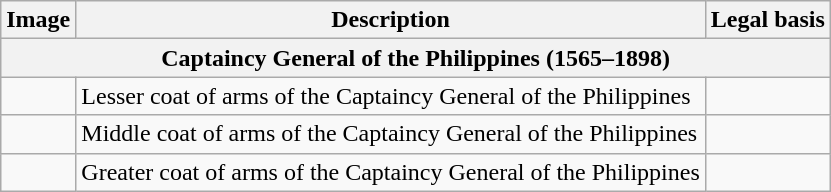<table class="wikitable" align="center">
<tr>
<th>Image</th>
<th>Description</th>
<th>Legal basis</th>
</tr>
<tr>
<th colspan="3">Captaincy General of the Philippines (1565–1898)</th>
</tr>
<tr>
<td></td>
<td>Lesser coat of arms of the Captaincy General of the Philippines</td>
<td></td>
</tr>
<tr>
<td></td>
<td>Middle coat of arms of the Captaincy General of the Philippines</td>
<td></td>
</tr>
<tr>
<td></td>
<td>Greater coat of arms of the Captaincy General of the Philippines</td>
<td></td>
</tr>
</table>
